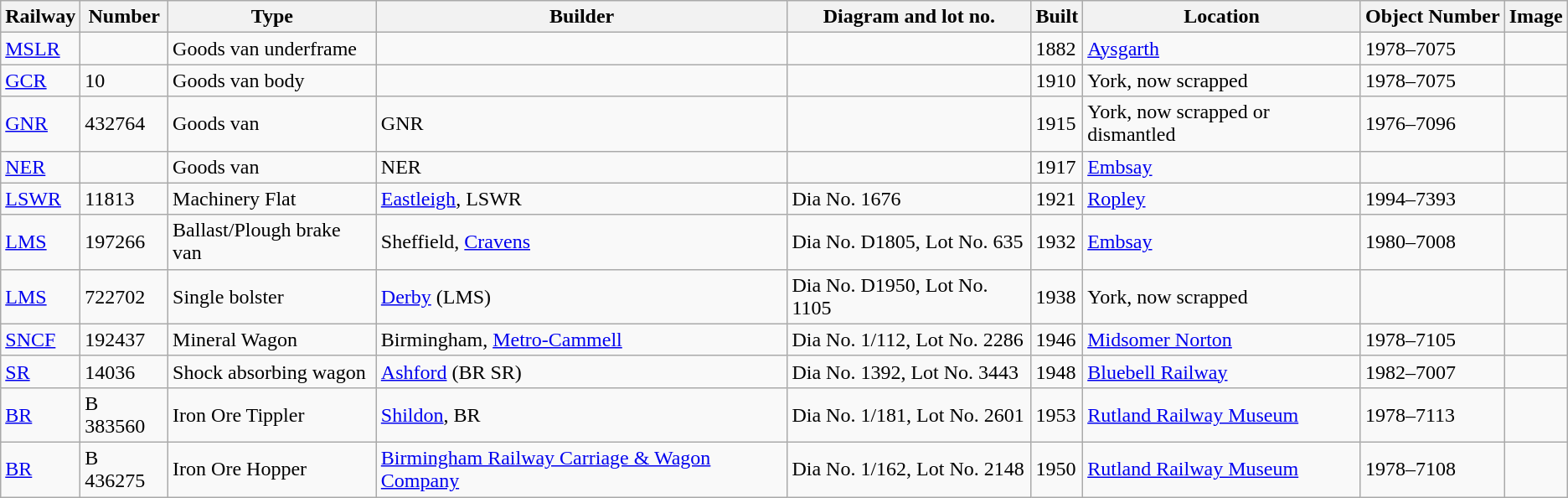<table class="wikitable sortable">
<tr>
<th>Railway</th>
<th>Number</th>
<th>Type</th>
<th>Builder</th>
<th>Diagram and lot no.</th>
<th>Built</th>
<th>Location</th>
<th>Object Number</th>
<th>Image</th>
</tr>
<tr>
<td><a href='#'>MSLR</a></td>
<td></td>
<td>Goods van underframe</td>
<td></td>
<td></td>
<td>1882</td>
<td><a href='#'>Aysgarth</a></td>
<td>1978–7075 </td>
<td></td>
</tr>
<tr>
<td><a href='#'>GCR</a></td>
<td>10</td>
<td>Goods van body</td>
<td></td>
<td></td>
<td>1910</td>
<td>York, now scrapped </td>
<td>1978–7075 </td>
<td></td>
</tr>
<tr>
<td><a href='#'>GNR</a></td>
<td>432764</td>
<td>Goods van</td>
<td>GNR</td>
<td></td>
<td>1915</td>
<td>York, now scrapped or dismantled </td>
<td>1976–7096 </td>
<td></td>
</tr>
<tr>
<td><a href='#'>NER</a></td>
<td></td>
<td>Goods van</td>
<td>NER</td>
<td></td>
<td>1917</td>
<td><a href='#'>Embsay</a></td>
<td></td>
<td></td>
</tr>
<tr>
<td><a href='#'>LSWR</a></td>
<td>11813</td>
<td>Machinery Flat</td>
<td><a href='#'>Eastleigh</a>, LSWR</td>
<td>Dia No. 1676</td>
<td>1921</td>
<td><a href='#'>Ropley</a></td>
<td>1994–7393</td>
<td></td>
</tr>
<tr>
<td><a href='#'>LMS</a></td>
<td>197266</td>
<td>Ballast/Plough brake van</td>
<td>Sheffield, <a href='#'>Cravens</a></td>
<td>Dia No. D1805, Lot No. 635</td>
<td>1932</td>
<td><a href='#'>Embsay</a></td>
<td>1980–7008 </td>
<td></td>
</tr>
<tr>
<td><a href='#'>LMS</a></td>
<td>722702</td>
<td>Single bolster</td>
<td><a href='#'>Derby</a> (LMS)</td>
<td>Dia No. D1950, Lot No. 1105</td>
<td>1938</td>
<td>York, now scrapped </td>
<td></td>
<td></td>
</tr>
<tr>
<td><a href='#'>SNCF</a></td>
<td>192437</td>
<td>Mineral Wagon</td>
<td>Birmingham, <a href='#'>Metro-Cammell</a></td>
<td>Dia No. 1/112, Lot No. 2286</td>
<td>1946</td>
<td><a href='#'>Midsomer Norton</a></td>
<td>1978–7105</td>
<td></td>
</tr>
<tr>
<td><a href='#'>SR</a></td>
<td>14036</td>
<td>Shock absorbing wagon</td>
<td><a href='#'>Ashford</a> (BR SR)</td>
<td>Dia No. 1392, Lot No. 3443</td>
<td>1948</td>
<td><a href='#'>Bluebell Railway</a></td>
<td>1982–7007</td>
<td></td>
</tr>
<tr>
<td><a href='#'>BR</a></td>
<td>B 383560</td>
<td>Iron Ore Tippler</td>
<td><a href='#'>Shildon</a>, BR</td>
<td>Dia No. 1/181, Lot No. 2601</td>
<td>1953</td>
<td><a href='#'>Rutland Railway Museum</a></td>
<td>1978–7113</td>
<td></td>
</tr>
<tr>
<td><a href='#'>BR</a></td>
<td>B 436275</td>
<td>Iron Ore Hopper</td>
<td><a href='#'>Birmingham Railway Carriage & Wagon Company</a></td>
<td>Dia No. 1/162, Lot No. 2148</td>
<td>1950</td>
<td><a href='#'>Rutland Railway Museum</a></td>
<td>1978–7108</td>
<td></td>
</tr>
</table>
